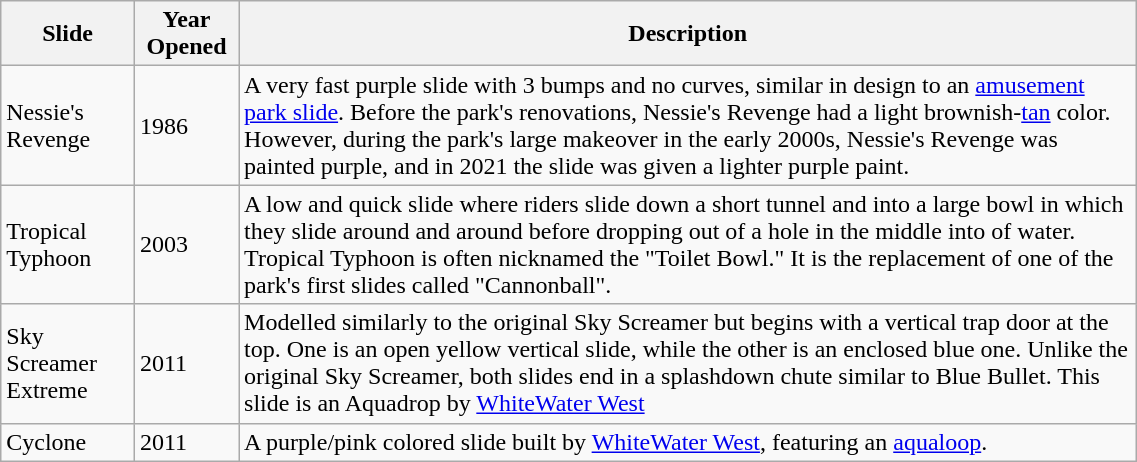<table class="wikitable" style="width:60%;">
<tr>
<th>Slide</th>
<th>Year Opened</th>
<th>Description</th>
</tr>
<tr>
<td>Nessie's Revenge</td>
<td>1986</td>
<td>A very fast purple slide with 3 bumps and no curves, similar in design to an <a href='#'>amusement park slide</a>. Before the park's renovations, Nessie's Revenge had a light brownish-<a href='#'>tan</a> color. However, during the park's large makeover in the early 2000s, Nessie's Revenge was painted purple, and in 2021 the slide was given a lighter purple paint.</td>
</tr>
<tr>
<td>Tropical Typhoon</td>
<td>2003</td>
<td>A low and quick slide where riders slide down a short tunnel and into a large bowl in which they slide around and around before dropping out of a hole in the middle into  of water. Tropical Typhoon is often nicknamed the "Toilet Bowl." It is the replacement of one of the park's first slides called "Cannonball".</td>
</tr>
<tr>
<td>Sky Screamer Extreme</td>
<td>2011</td>
<td>Modelled similarly to the original Sky Screamer but begins with a vertical trap door at the top. One is an open yellow vertical slide, while the other is an enclosed blue one. Unlike the original Sky Screamer, both slides end in a splashdown chute similar to Blue Bullet. This slide is an Aquadrop by <a href='#'>WhiteWater West</a></td>
</tr>
<tr>
<td>Cyclone</td>
<td>2011</td>
<td>A purple/pink colored slide built by <a href='#'>WhiteWater West</a>, featuring an <a href='#'>aqualoop</a>.</td>
</tr>
</table>
